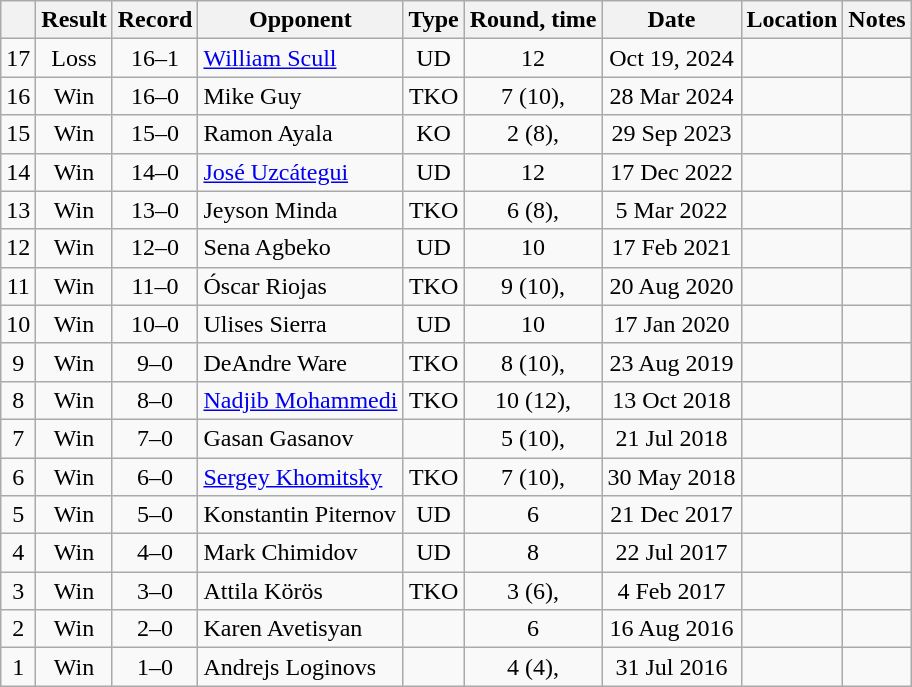<table class="wikitable" style="text-align:center">
<tr>
<th></th>
<th>Result</th>
<th>Record</th>
<th>Opponent</th>
<th>Type</th>
<th>Round, time</th>
<th>Date</th>
<th>Location</th>
<th>Notes</th>
</tr>
<tr>
<td>17</td>
<td>Loss</td>
<td>16–1</td>
<td align=left><a href='#'>William Scull</a></td>
<td>UD</td>
<td>12</td>
<td>Oct 19, 2024</td>
<td align=left></td>
<td align=left></td>
</tr>
<tr>
<td>16</td>
<td>Win</td>
<td>16–0</td>
<td style="text-align:left;">Mike Guy</td>
<td>TKO</td>
<td>7 (10), </td>
<td>28 Mar 2024</td>
<td style="text-align:left;"></td>
<td></td>
</tr>
<tr>
<td>15</td>
<td>Win</td>
<td>15–0</td>
<td style="text-align:left;">Ramon Ayala</td>
<td>KO</td>
<td>2 (8), </td>
<td>29 Sep 2023</td>
<td style="text-align:left;"></td>
<td></td>
</tr>
<tr>
<td>14</td>
<td>Win</td>
<td>14–0</td>
<td style="text-align:left;"><a href='#'>José Uzcátegui</a></td>
<td>UD</td>
<td>12</td>
<td>17 Dec 2022</td>
<td style="text-align:left;"></td>
<td></td>
</tr>
<tr>
<td>13</td>
<td>Win</td>
<td>13–0</td>
<td align="left">Jeyson Minda</td>
<td>TKO</td>
<td>6 (8), </td>
<td>5 Mar 2022</td>
<td align="left"></td>
<td></td>
</tr>
<tr>
<td>12</td>
<td>Win</td>
<td>12–0</td>
<td align=left>Sena Agbeko</td>
<td>UD</td>
<td>10</td>
<td>17 Feb 2021</td>
<td align=left></td>
<td></td>
</tr>
<tr>
<td>11</td>
<td>Win</td>
<td>11–0</td>
<td align=left>Óscar Riojas</td>
<td>TKO</td>
<td>9 (10), </td>
<td>20 Aug 2020</td>
<td align=left></td>
<td></td>
</tr>
<tr>
<td>10</td>
<td>Win</td>
<td>10–0</td>
<td align=left>Ulises Sierra</td>
<td>UD</td>
<td>10</td>
<td>17 Jan 2020</td>
<td align=left></td>
<td></td>
</tr>
<tr>
<td>9</td>
<td>Win</td>
<td>9–0</td>
<td align=left>DeAndre Ware</td>
<td>TKO</td>
<td>8 (10), </td>
<td>23 Aug 2019</td>
<td align=left></td>
<td></td>
</tr>
<tr>
<td>8</td>
<td>Win</td>
<td>8–0</td>
<td align=left><a href='#'>Nadjib Mohammedi</a></td>
<td>TKO</td>
<td>10 (12), </td>
<td>13 Oct 2018</td>
<td align=left></td>
<td align=left></td>
</tr>
<tr>
<td>7</td>
<td>Win</td>
<td>7–0</td>
<td align=left>Gasan Gasanov</td>
<td></td>
<td>5 (10), </td>
<td>21 Jul 2018</td>
<td align=left></td>
<td align=left></td>
</tr>
<tr>
<td>6</td>
<td>Win</td>
<td>6–0</td>
<td align=left><a href='#'>Sergey Khomitsky</a></td>
<td>TKO</td>
<td>7 (10), </td>
<td>30 May 2018</td>
<td align=left></td>
<td align=left></td>
</tr>
<tr>
<td>5</td>
<td>Win</td>
<td>5–0</td>
<td align=left>Konstantin Piternov</td>
<td>UD</td>
<td>6</td>
<td>21 Dec 2017</td>
<td align=left></td>
<td></td>
</tr>
<tr>
<td>4</td>
<td>Win</td>
<td>4–0</td>
<td align=left>Mark Chimidov</td>
<td>UD</td>
<td>8</td>
<td>22 Jul 2017</td>
<td align=left></td>
<td></td>
</tr>
<tr>
<td>3</td>
<td>Win</td>
<td>3–0</td>
<td align=left>Attila Körös</td>
<td>TKO</td>
<td>3 (6), </td>
<td>4 Feb 2017</td>
<td align=left></td>
<td></td>
</tr>
<tr>
<td>2</td>
<td>Win</td>
<td>2–0</td>
<td align=left>Karen Avetisyan</td>
<td></td>
<td>6</td>
<td>16 Aug 2016</td>
<td align=left></td>
<td></td>
</tr>
<tr>
<td>1</td>
<td>Win</td>
<td>1–0</td>
<td align=left>Andrejs Loginovs</td>
<td></td>
<td>4 (4), </td>
<td>31 Jul 2016</td>
<td align=left></td>
<td></td>
</tr>
</table>
